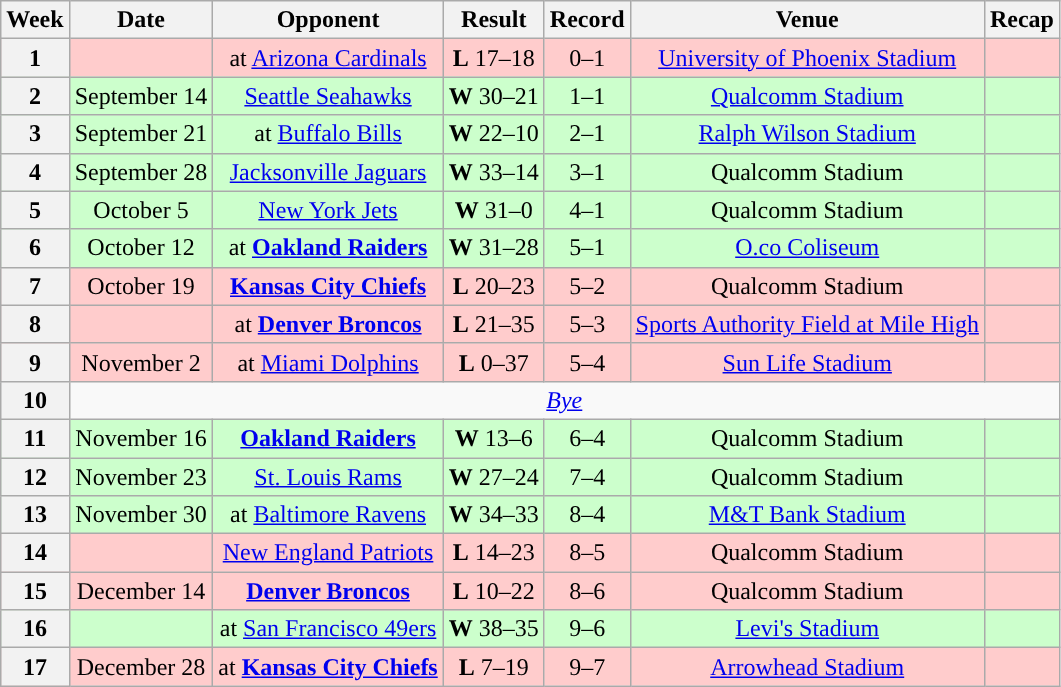<table class="wikitable" style="text-align:center">
<tr>
<th>Week</th>
<th>Date</th>
<th>Opponent</th>
<th>Result</th>
<th>Record</th>
<th>Venue</th>
<th>Recap</th>
</tr>
<tr style="background:#fcc; text-align:center;">
<th>1</th>
<td></td>
<td>at <a href='#'>Arizona Cardinals</a></td>
<td><strong>L</strong> 17–18</td>
<td>0–1</td>
<td><a href='#'>University of Phoenix Stadium</a></td>
<td></td>
</tr>
<tr style="background:#cfc; text-align:center;">
<th>2</th>
<td>September 14</td>
<td><a href='#'>Seattle Seahawks</a></td>
<td><strong>W</strong> 30–21</td>
<td>1–1</td>
<td><a href='#'>Qualcomm Stadium</a></td>
<td></td>
</tr>
<tr style="background:#cfc; text-align:center;">
<th>3</th>
<td>September 21</td>
<td>at <a href='#'>Buffalo Bills</a></td>
<td><strong>W</strong> 22–10</td>
<td>2–1</td>
<td><a href='#'>Ralph Wilson Stadium</a></td>
<td></td>
</tr>
<tr style="background:#cfc; text-align:center;">
<th>4</th>
<td>September 28</td>
<td><a href='#'>Jacksonville Jaguars</a></td>
<td><strong>W</strong> 33–14</td>
<td>3–1</td>
<td>Qualcomm Stadium</td>
<td></td>
</tr>
<tr style="background:#cfc; text-align:center;">
<th>5</th>
<td>October 5</td>
<td><a href='#'>New York Jets</a></td>
<td><strong>W</strong> 31–0</td>
<td>4–1</td>
<td>Qualcomm Stadium</td>
<td></td>
</tr>
<tr style="background:#cfc; text-align:center;">
<th>6</th>
<td>October 12</td>
<td>at <strong><a href='#'>Oakland Raiders</a></strong></td>
<td><strong>W</strong> 31–28</td>
<td>5–1</td>
<td><a href='#'>O.co Coliseum</a></td>
<td></td>
</tr>
<tr style="background:#fcc; text-align:center;">
<th>7</th>
<td>October 19</td>
<td><strong><a href='#'>Kansas City Chiefs</a></strong></td>
<td><strong>L</strong> 20–23</td>
<td>5–2</td>
<td>Qualcomm Stadium</td>
<td></td>
</tr>
<tr style="background:#fcc; text-align:center;">
<th>8</th>
<td></td>
<td>at <strong><a href='#'>Denver Broncos</a></strong></td>
<td><strong>L</strong> 21–35</td>
<td>5–3</td>
<td><a href='#'>Sports Authority Field at Mile High</a></td>
<td></td>
</tr>
<tr style="background:#fcc; text-align:center;">
<th>9</th>
<td>November 2</td>
<td>at <a href='#'>Miami Dolphins</a></td>
<td><strong>L</strong> 0–37</td>
<td>5–4</td>
<td><a href='#'>Sun Life Stadium</a></td>
<td></td>
</tr>
<tr>
<th>10</th>
<td colspan="6" style="text-align:center;"><em><a href='#'>Bye</a></em></td>
</tr>
<tr style="background:#cfc; text-align:center;">
<th>11</th>
<td>November 16</td>
<td><strong><a href='#'>Oakland Raiders</a></strong></td>
<td><strong>W</strong> 13–6</td>
<td>6–4</td>
<td>Qualcomm Stadium</td>
<td></td>
</tr>
<tr style="background:#cfc; text-align:center;">
<th>12</th>
<td>November 23</td>
<td><a href='#'>St. Louis Rams</a></td>
<td><strong>W</strong> 27–24</td>
<td>7–4</td>
<td>Qualcomm Stadium</td>
<td></td>
</tr>
<tr style="background:#cfc; text-align:center;">
<th>13</th>
<td>November 30</td>
<td>at <a href='#'>Baltimore Ravens</a></td>
<td><strong>W</strong> 34–33</td>
<td>8–4</td>
<td><a href='#'>M&T Bank Stadium</a></td>
<td></td>
</tr>
<tr style="background:#fcc; text-align:center;">
<th>14</th>
<td></td>
<td><a href='#'>New England Patriots</a></td>
<td><strong>L</strong> 14–23</td>
<td>8–5</td>
<td>Qualcomm Stadium</td>
<td></td>
</tr>
<tr style="background:#fcc; text-align:center;">
<th>15</th>
<td>December 14</td>
<td><strong><a href='#'>Denver Broncos</a></strong></td>
<td><strong>L</strong> 10–22</td>
<td>8–6</td>
<td>Qualcomm Stadium</td>
<td></td>
</tr>
<tr style="background:#cfc; text-align:center;">
<th>16</th>
<td></td>
<td>at <a href='#'>San Francisco 49ers</a></td>
<td><strong>W</strong> 38–35 </td>
<td>9–6</td>
<td><a href='#'>Levi's Stadium</a></td>
<td></td>
</tr>
<tr style="background:#fcc; text-align:center;">
<th>17</th>
<td>December 28</td>
<td>at <strong><a href='#'>Kansas City Chiefs</a></strong></td>
<td><strong>L</strong> 7–19</td>
<td>9–7</td>
<td><a href='#'>Arrowhead Stadium</a></td>
<td></td>
</tr>
</table>
